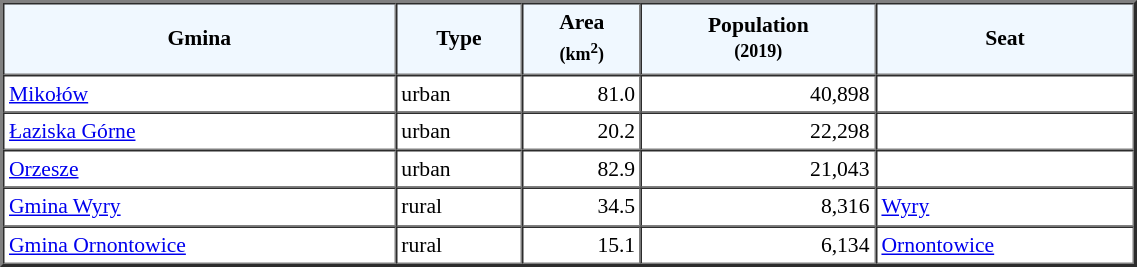<table width="60%" border="2" cellpadding="3" cellspacing="0" style="font-size:90%;line-height:120%;">
<tr bgcolor="F0F8FF">
<td style="text-align:center;"><strong>Gmina</strong></td>
<td style="text-align:center;"><strong>Type</strong></td>
<td style="text-align:center;"><strong>Area<br><small>(km<sup>2</sup>)</small></strong></td>
<td style="text-align:center;"><strong>Population<br><small>(2019)</small></strong></td>
<td style="text-align:center;"><strong>Seat</strong></td>
</tr>
<tr>
<td><a href='#'>Mikołów</a></td>
<td>urban</td>
<td style="text-align:right;">81.0</td>
<td style="text-align:right;">40,898</td>
<td> </td>
</tr>
<tr>
<td><a href='#'>Łaziska Górne</a></td>
<td>urban</td>
<td style="text-align:right;">20.2</td>
<td style="text-align:right;">22,298</td>
<td> </td>
</tr>
<tr>
<td><a href='#'>Orzesze</a></td>
<td>urban</td>
<td style="text-align:right;">82.9</td>
<td style="text-align:right;">21,043</td>
<td> </td>
</tr>
<tr>
<td><a href='#'>Gmina Wyry</a></td>
<td>rural</td>
<td style="text-align:right;">34.5</td>
<td style="text-align:right;">8,316</td>
<td><a href='#'>Wyry</a></td>
</tr>
<tr>
<td><a href='#'>Gmina Ornontowice</a></td>
<td>rural</td>
<td style="text-align:right;">15.1</td>
<td style="text-align:right;">6,134</td>
<td><a href='#'>Ornontowice</a></td>
</tr>
<tr>
</tr>
</table>
